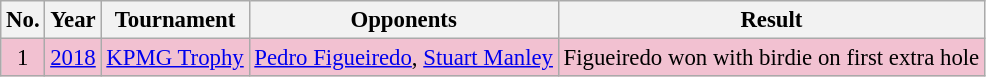<table class="wikitable" style="font-size:95%;">
<tr>
<th>No.</th>
<th>Year</th>
<th>Tournament</th>
<th>Opponents</th>
<th>Result</th>
</tr>
<tr style="background:#F2C1D1;">
<td align=center>1</td>
<td><a href='#'>2018</a></td>
<td><a href='#'>KPMG Trophy</a></td>
<td> <a href='#'>Pedro Figueiredo</a>,  <a href='#'>Stuart Manley</a></td>
<td>Figueiredo won with birdie on first extra hole</td>
</tr>
</table>
